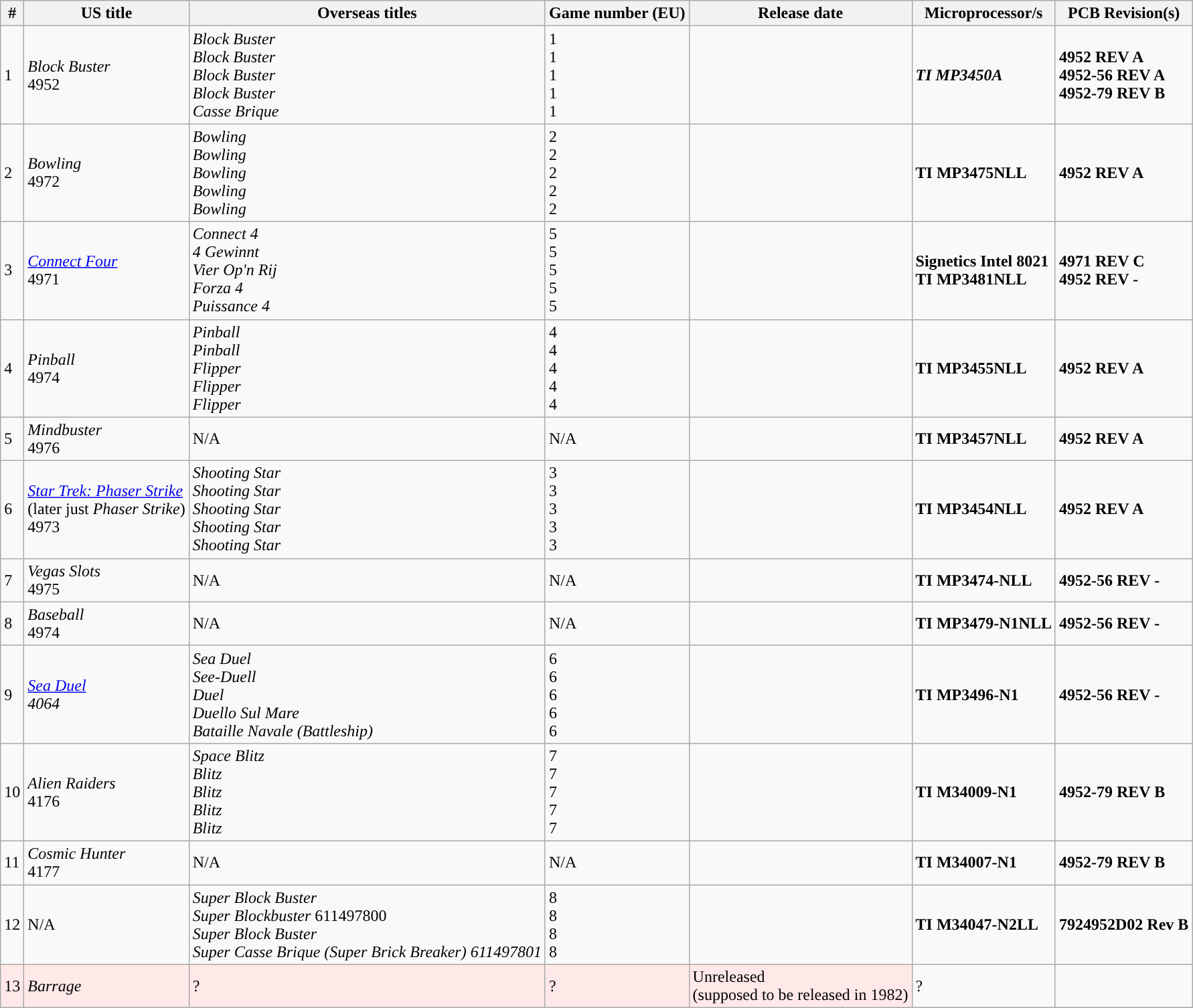<table class="wikitable sortable" border="1" id="microvisiongames">
<tr>
<th scope="col">#</th>
<th scope="col">US title</th>
<th scope="col">Overseas titles</th>
<th scope="col">Game number (EU)</th>
<th scope="col">Release date</th>
<th scope="col">Microprocessor/s</th>
<th>PCB Revision(s)</th>
</tr>
<tr>
<td>1</td>
<td> <em>Block Buster</em><br>4952</td>
<td> <em>Block Buster</em><br> <em>Block Buster</em><br> <em>Block Buster</em><br> <em>Block Buster</em><br> <em>Casse Brique</em></td>
<td> 1<br> 1<br> 1<br> 1<br> 1</td>
<td></td>
<td><strong><em>TI MP3450A</em></strong></td>
<td><strong>4952 REV A</strong><br><strong>4952-56 REV A</strong><br><strong>4952-79 REV B</strong></td>
</tr>
<tr>
<td>2</td>
<td> <em>Bowling</em><br>4972</td>
<td> <em>Bowling</em><br> <em>Bowling</em><br> <em>Bowling</em><br> <em>Bowling</em><br> <em>Bowling</em></td>
<td> 2<br> 2<br> 2<br> 2<br> 2</td>
<td></td>
<td><strong>TI MP3475NLL</strong></td>
<td><strong>4952 REV A</strong></td>
</tr>
<tr>
<td>3</td>
<td> <em><a href='#'>Connect Four</a></em><br>4971</td>
<td> <em>Connect 4</em><br> <em>4 Gewinnt</em><br> <em>Vier Op'n Rij</em><br> <em>Forza 4</em><br> <em>Puissance 4</em></td>
<td> 5<br> 5<br> 5<br> 5<br> 5</td>
<td></td>
<td><strong>Signetics Intel 8021</strong><br><strong>TI MP3481NLL</strong></td>
<td><strong>4971 REV C</strong><br><strong>4952 REV -</strong></td>
</tr>
<tr>
<td>4</td>
<td> <em>Pinball</em><br>4974</td>
<td> <em>Pinball</em><br> <em>Pinball</em><br> <em>Flipper</em><br> <em>Flipper</em><br> <em>Flipper</em></td>
<td> 4<br> 4<br> 4<br> 4<br> 4</td>
<td></td>
<td><strong>TI MP3455NLL</strong></td>
<td><strong>4952 REV A</strong></td>
</tr>
<tr>
<td>5</td>
<td> <em>Mindbuster</em><br>4976</td>
<td>N/A</td>
<td>N/A</td>
<td></td>
<td><strong>TI MP3457NLL</strong></td>
<td><strong>4952 REV A</strong></td>
</tr>
<tr>
<td>6</td>
<td> <em><a href='#'>Star Trek: Phaser Strike</a></em><br>(later just <em>Phaser Strike</em>)<br>4973</td>
<td> <em>Shooting Star</em><br> <em>Shooting Star</em><br> <em>Shooting Star</em><br> <em>Shooting Star</em><br> <em>Shooting Star</em></td>
<td> 3<br> 3<br> 3<br> 3<br> 3</td>
<td></td>
<td><strong>TI MP3454NLL</strong></td>
<td><strong>4952 REV A</strong></td>
</tr>
<tr>
<td>7</td>
<td> <em>Vegas Slots</em><br>4975</td>
<td>N/A</td>
<td>N/A</td>
<td></td>
<td><strong>TI MP3474-NLL</strong></td>
<td><strong>4952-56 REV -</strong></td>
</tr>
<tr>
<td>8</td>
<td> <em>Baseball</em><br>4974</td>
<td>N/A</td>
<td>N/A</td>
<td></td>
<td><strong>TI MP3479-N1NLL</strong></td>
<td><strong>4952-56 REV -</strong></td>
</tr>
<tr>
<td>9</td>
<td> <em><a href='#'>Sea Duel</a></em><br><em>4064</em></td>
<td> <em>Sea Duel</em><br> <em>See-Duell</em><br> <em>Duel</em><br> <em>Duello Sul Mare</em><br> <em>Bataille Navale (Battleship)</em></td>
<td> 6<br> 6<br> 6<br> 6<br> 6</td>
<td></td>
<td><strong>TI MP3496-N1</strong></td>
<td><strong>4952-56 REV -</strong></td>
</tr>
<tr>
<td>10</td>
<td> <em>Alien Raiders</em><br>4176</td>
<td> <em>Space Blitz</em><br> <em>Blitz</em><br> <em>Blitz</em><br> <em>Blitz</em><br> <em>Blitz</em></td>
<td> 7<br> 7<br> 7<br> 7<br> 7</td>
<td></td>
<td><strong>TI M34009-N1</strong></td>
<td><strong>4952-79 REV B</strong></td>
</tr>
<tr>
<td>11</td>
<td> <em>Cosmic Hunter</em><br>4177</td>
<td>N/A</td>
<td>N/A</td>
<td></td>
<td><strong>TI M34007-N1</strong></td>
<td><strong>4952-79 REV B</strong></td>
</tr>
<tr>
<td>12</td>
<td>N/A</td>
<td> <em>Super Block Buster</em><br> <em>Super Blockbuster</em>  611497800<br> <em>Super Block Buster</em><br> <em>Super Casse Brique (Super Brick Breaker) 611497801</em></td>
<td> 8<br> 8<br> 8<br> 8</td>
<td></td>
<td><strong>TI M34047-N2LL</strong></td>
<td><strong>7924952D02 Rev B</strong></td>
</tr>
<tr>
<td style="background:#FFE8E8;">13</td>
<td style="background:#FFE8E8;"><em>Barrage</em></td>
<td style="background:#FFE8E8; ">?</td>
<td style="background:#FFE8E8;">?</td>
<td style="background:#FFE8E8;">Unreleased<br>(supposed to be released in 1982)</td>
<td>?</td>
<td></td>
</tr>
</table>
